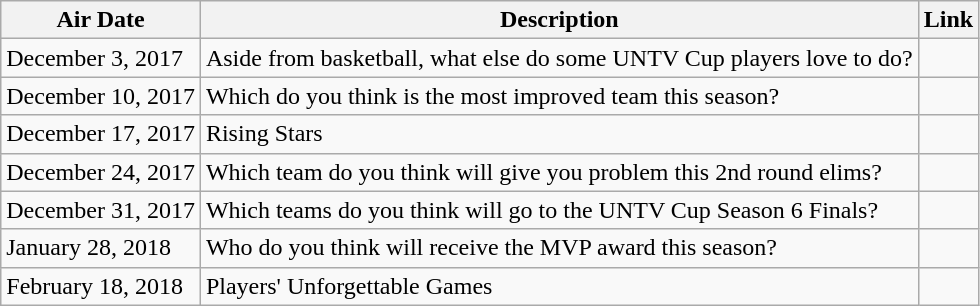<table class="wikitable sortable" style="text-align:left">
<tr>
<th>Air Date</th>
<th>Description</th>
<th>Link</th>
</tr>
<tr>
<td>December 3, 2017</td>
<td>Aside from basketball, what else do some UNTV Cup players love to do?</td>
<td align=center></td>
</tr>
<tr>
<td>December 10, 2017</td>
<td>Which do you think is the most improved team this season?</td>
<td align=center></td>
</tr>
<tr>
<td>December 17, 2017</td>
<td>Rising Stars</td>
<td align=center></td>
</tr>
<tr>
<td>December 24, 2017</td>
<td>Which team do you think will give you problem this 2nd round elims?</td>
<td align=center></td>
</tr>
<tr>
<td>December 31, 2017</td>
<td>Which teams do you think will go to the UNTV Cup Season 6 Finals?</td>
<td align=center></td>
</tr>
<tr>
<td>January 28, 2018</td>
<td>Who do you think will receive the MVP award this season?</td>
<td align=center></td>
</tr>
<tr>
<td>February 18, 2018</td>
<td>Players' Unforgettable Games</td>
<td align=center></td>
</tr>
</table>
